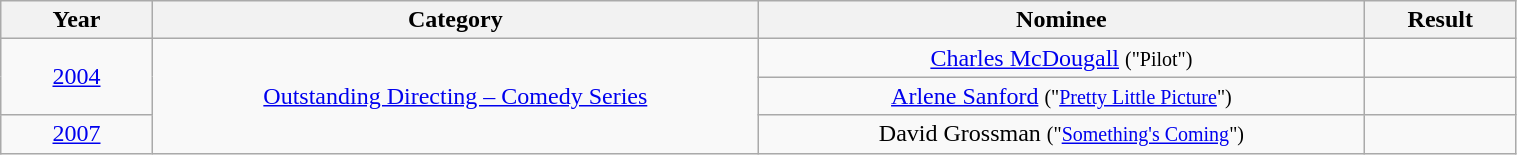<table class="wikitable" width="80%">
<tr>
<th width="10%">Year</th>
<th width="40%">Category</th>
<th width="40%">Nominee</th>
<th width="10%">Result</th>
</tr>
<tr>
<td rowspan="2" align="center"><a href='#'>2004</a></td>
<td align="center" rowspan="3"><a href='#'>Outstanding Directing – Comedy Series</a></td>
<td align="center"><a href='#'>Charles McDougall</a> <small>("Pilot")</small></td>
<td></td>
</tr>
<tr>
<td align="center"><a href='#'>Arlene Sanford</a> <small>("<a href='#'>Pretty Little Picture</a>")</small></td>
<td></td>
</tr>
<tr>
<td align="center"><a href='#'>2007</a></td>
<td align="center">David Grossman <small>("<a href='#'>Something's Coming</a>")</small></td>
<td></td>
</tr>
</table>
